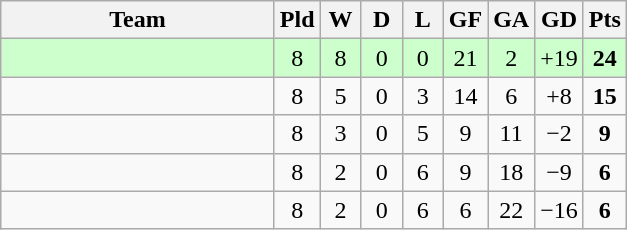<table class="wikitable" style="text-align: center;">
<tr>
<th width="175">Team</th>
<th width="20">Pld</th>
<th width="20">W</th>
<th width="20">D</th>
<th width="20">L</th>
<th width="20">GF</th>
<th width="20">GA</th>
<th width="20">GD</th>
<th width="20">Pts</th>
</tr>
<tr bgcolor="#ccffcc">
<td align="left"></td>
<td>8</td>
<td>8</td>
<td>0</td>
<td>0</td>
<td>21</td>
<td>2</td>
<td>+19</td>
<td><strong>24</strong></td>
</tr>
<tr>
<td align="left"></td>
<td>8</td>
<td>5</td>
<td>0</td>
<td>3</td>
<td>14</td>
<td>6</td>
<td>+8</td>
<td><strong>15</strong></td>
</tr>
<tr>
<td align="left"></td>
<td>8</td>
<td>3</td>
<td>0</td>
<td>5</td>
<td>9</td>
<td>11</td>
<td>−2</td>
<td><strong>9</strong></td>
</tr>
<tr>
<td align="left"></td>
<td>8</td>
<td>2</td>
<td>0</td>
<td>6</td>
<td>9</td>
<td>18</td>
<td>−9</td>
<td><strong>6</strong></td>
</tr>
<tr>
<td align="left"></td>
<td>8</td>
<td>2</td>
<td>0</td>
<td>6</td>
<td>6</td>
<td>22</td>
<td>−16</td>
<td><strong>6</strong></td>
</tr>
</table>
